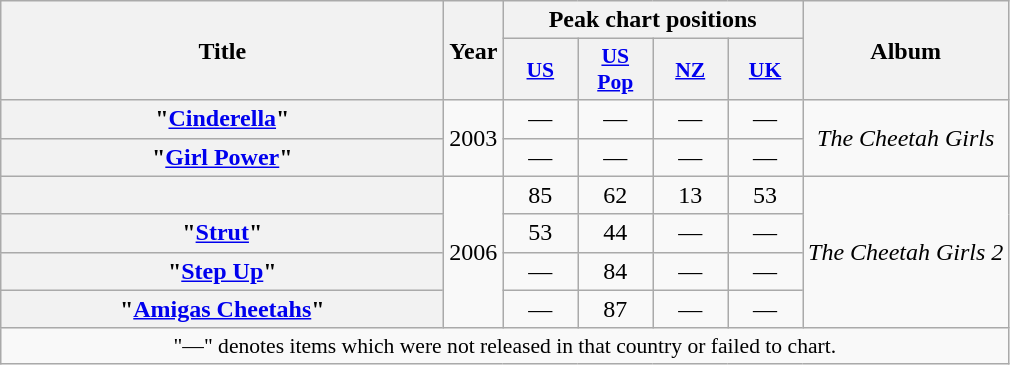<table class="wikitable plainrowheaders" style="text-align:center;" border="1">
<tr>
<th scope="col" rowspan="2" style="width:18em;">Title</th>
<th scope="col" rowspan="2">Year</th>
<th scope="col" colspan="4">Peak chart positions</th>
<th scope="col" rowspan="2">Album</th>
</tr>
<tr>
<th scope="col" style="width:3em;font-size:90%;"><a href='#'>US</a><br></th>
<th scope="col" style="width:3em;font-size:90%;"><a href='#'>US Pop</a><br></th>
<th scope="col" style="width:3em;font-size:90%;"><a href='#'>NZ</a><br></th>
<th scope="col" style="width:3em;font-size:90%;"><a href='#'>UK</a><br></th>
</tr>
<tr>
<th scope="row">"<a href='#'>Cinderella</a>"<br></th>
<td rowspan="2">2003</td>
<td>—</td>
<td>—</td>
<td>—</td>
<td>—</td>
<td rowspan="2"><em>The Cheetah Girls</em></td>
</tr>
<tr>
<th scope="row">"<a href='#'>Girl Power</a>"<br></th>
<td>—</td>
<td>—</td>
<td>—</td>
<td>—</td>
</tr>
<tr>
<th scope="row"><br></th>
<td rowspan="4">2006</td>
<td>85</td>
<td>62</td>
<td>13</td>
<td>53</td>
<td rowspan="4"><em>The Cheetah Girls 2</em></td>
</tr>
<tr>
<th scope="row">"<a href='#'>Strut</a>"<br></th>
<td>53</td>
<td>44</td>
<td>—</td>
<td>—</td>
</tr>
<tr>
<th scope="row">"<a href='#'>Step Up</a>"<br></th>
<td>—</td>
<td>84</td>
<td>—</td>
<td>—</td>
</tr>
<tr>
<th scope="row">"<a href='#'>Amigas Cheetahs</a>"<br></th>
<td>—</td>
<td>87</td>
<td>—</td>
<td>—</td>
</tr>
<tr>
<td colspan="7" style="font-size:90%;">"—" denotes items which were not released in that country or failed to chart.</td>
</tr>
</table>
